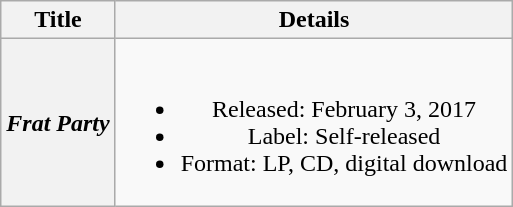<table class="wikitable plainrowheaders" style="text-align:center;">
<tr>
<th>Title</th>
<th>Details</th>
</tr>
<tr>
<th scope="row"><em>Frat Party</em></th>
<td><br><ul><li>Released: February 3, 2017</li><li>Label: Self-released</li><li>Format: LP, CD, digital download</li></ul></td>
</tr>
</table>
